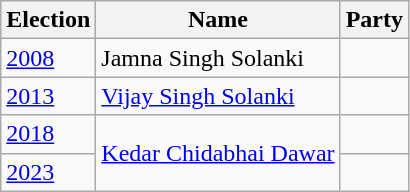<table class="wikitable sortable">
<tr>
<th>Election</th>
<th>Name</th>
<th colspan=2>Party</th>
</tr>
<tr>
<td><a href='#'>2008</a></td>
<td>Jamna Singh Solanki</td>
<td></td>
</tr>
<tr>
<td><a href='#'>2013</a></td>
<td><a href='#'>Vijay Singh Solanki</a></td>
<td></td>
</tr>
<tr>
<td><a href='#'>2018</a></td>
<td rowspan="2"><a href='#'>Kedar Chidabhai Dawar</a></td>
<td></td>
</tr>
<tr>
<td><a href='#'>2023</a></td>
<td></td>
</tr>
</table>
